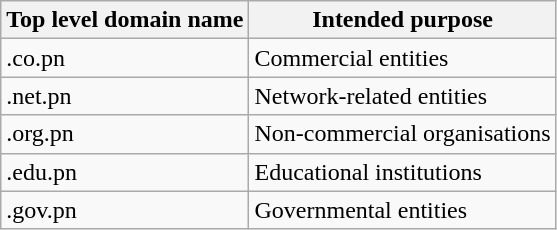<table class="wikitable">
<tr>
<th>Top level domain name</th>
<th>Intended purpose</th>
</tr>
<tr>
<td>.co.pn</td>
<td>Commercial entities</td>
</tr>
<tr>
<td>.net.pn</td>
<td>Network-related entities</td>
</tr>
<tr>
<td>.org.pn</td>
<td>Non-commercial organisations</td>
</tr>
<tr>
<td>.edu.pn</td>
<td>Educational institutions</td>
</tr>
<tr>
<td>.gov.pn</td>
<td>Governmental entities</td>
</tr>
</table>
